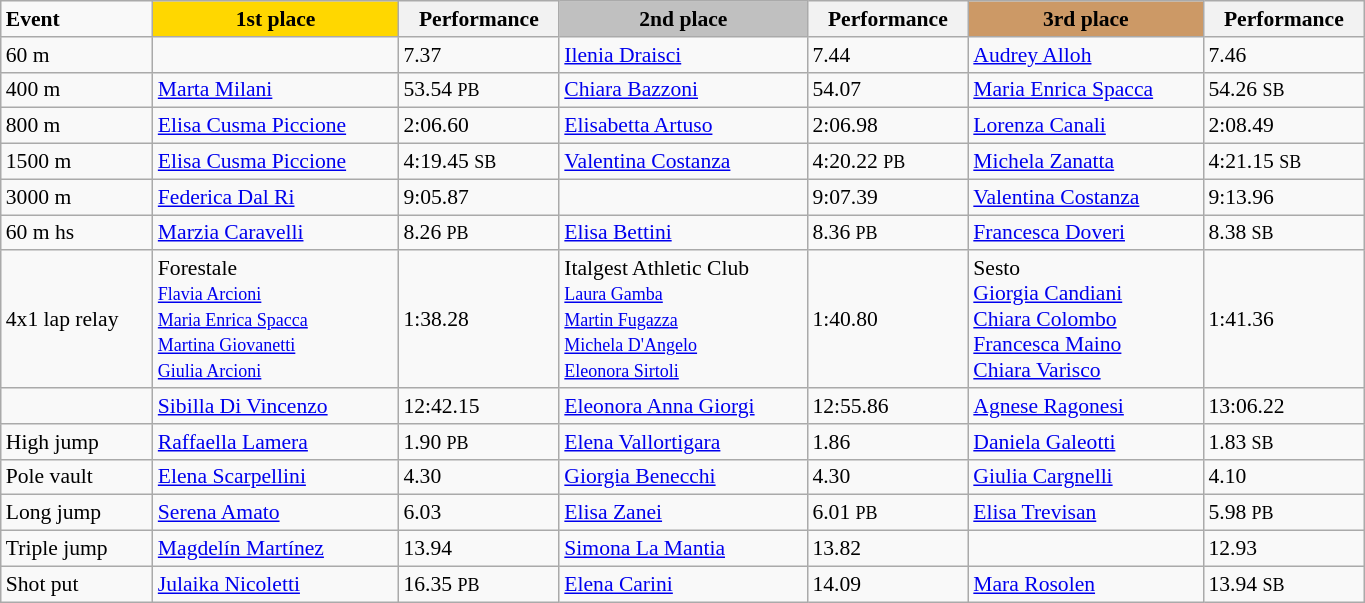<table class="wikitable" width=72% style="font-size:90%; text-align:left;">
<tr>
<td><strong>Event</strong></td>
<th style="background-color:gold;"> <strong>1st place</strong></th>
<th>Performance</th>
<th style="background-color:silver;"> <strong>2nd place</strong></th>
<th>Performance</th>
<th style="background-color:#CC9966;"> <strong>3rd place</strong></th>
<th>Performance</th>
</tr>
<tr>
<td>60 m</td>
<td></td>
<td>7.37</td>
<td><a href='#'>Ilenia Draisci</a></td>
<td>7.44</td>
<td><a href='#'>Audrey Alloh</a></td>
<td>7.46</td>
</tr>
<tr>
<td>400 m</td>
<td><a href='#'>Marta Milani</a></td>
<td>53.54 <small> PB </small></td>
<td><a href='#'>Chiara Bazzoni</a></td>
<td>54.07</td>
<td><a href='#'>Maria Enrica Spacca</a></td>
<td>54.26 <small> SB </small></td>
</tr>
<tr>
<td>800 m</td>
<td><a href='#'>Elisa Cusma Piccione</a></td>
<td>2:06.60</td>
<td><a href='#'>Elisabetta Artuso</a></td>
<td>2:06.98</td>
<td><a href='#'>Lorenza Canali</a></td>
<td>2:08.49</td>
</tr>
<tr>
<td>1500 m</td>
<td><a href='#'>Elisa Cusma Piccione</a></td>
<td>4:19.45 <small> SB </small></td>
<td><a href='#'>Valentina Costanza</a></td>
<td>4:20.22 <small> PB </small></td>
<td><a href='#'>Michela Zanatta</a></td>
<td>4:21.15 <small> SB </small></td>
</tr>
<tr>
<td>3000 m</td>
<td><a href='#'>Federica Dal Ri</a></td>
<td>9:05.87</td>
<td></td>
<td>9:07.39</td>
<td><a href='#'>Valentina Costanza</a></td>
<td>9:13.96</td>
</tr>
<tr>
<td>60 m hs</td>
<td><a href='#'>Marzia Caravelli</a></td>
<td>8.26 <small> PB </small></td>
<td><a href='#'>Elisa Bettini</a></td>
<td>8.36 <small> PB </small></td>
<td><a href='#'>Francesca Doveri</a></td>
<td>8.38 <small> SB </small></td>
</tr>
<tr>
<td>4x1 lap relay</td>
<td>Forestale <br> <small> <a href='#'>Flavia Arcioni</a> <br> <a href='#'>Maria Enrica Spacca</a> <br> <a href='#'>Martina Giovanetti</a> <br> <a href='#'>Giulia Arcioni</a> </small></td>
<td>1:38.28</td>
<td>Italgest Athletic Club <br> <small> <a href='#'>Laura Gamba</a> <br> <a href='#'>Martin Fugazza</a> <br> <a href='#'>Michela D'Angelo</a> <br> <a href='#'>Eleonora Sirtoli</a> </small></td>
<td>1:40.80</td>
<td>Sesto <br> <a href='#'>Giorgia Candiani</a> <br> <a href='#'>Chiara Colombo</a> <br> <a href='#'>Francesca Maino</a> <br> <a href='#'>Chiara Varisco</a></td>
<td>1:41.36</td>
</tr>
<tr>
<td></td>
<td><a href='#'>Sibilla Di Vincenzo</a></td>
<td>12:42.15</td>
<td><a href='#'>Eleonora Anna Giorgi</a></td>
<td>12:55.86</td>
<td><a href='#'>Agnese Ragonesi</a></td>
<td>13:06.22</td>
</tr>
<tr>
<td>High jump</td>
<td><a href='#'>Raffaella Lamera</a></td>
<td>1.90 <small> PB </small></td>
<td><a href='#'>Elena Vallortigara</a></td>
<td>1.86</td>
<td><a href='#'>Daniela Galeotti</a></td>
<td>1.83 <small> SB </small></td>
</tr>
<tr>
<td>Pole vault</td>
<td><a href='#'>Elena Scarpellini</a></td>
<td>4.30</td>
<td><a href='#'>Giorgia Benecchi</a></td>
<td>4.30</td>
<td><a href='#'>Giulia Cargnelli</a></td>
<td>4.10</td>
</tr>
<tr>
<td>Long jump</td>
<td><a href='#'>Serena Amato</a></td>
<td>6.03</td>
<td><a href='#'>Elisa Zanei</a></td>
<td>6.01 <small> PB </small></td>
<td><a href='#'>Elisa Trevisan</a></td>
<td>5.98 <small> PB </small></td>
</tr>
<tr>
<td>Triple jump</td>
<td><a href='#'>Magdelín Martínez</a></td>
<td>13.94</td>
<td><a href='#'>Simona La Mantia</a></td>
<td>13.82</td>
<td></td>
<td>12.93</td>
</tr>
<tr>
<td>Shot put</td>
<td><a href='#'>Julaika Nicoletti</a></td>
<td>16.35 <small> PB </small></td>
<td><a href='#'>Elena Carini</a></td>
<td>14.09</td>
<td><a href='#'>Mara Rosolen</a></td>
<td>13.94 <small> SB </small></td>
</tr>
</table>
